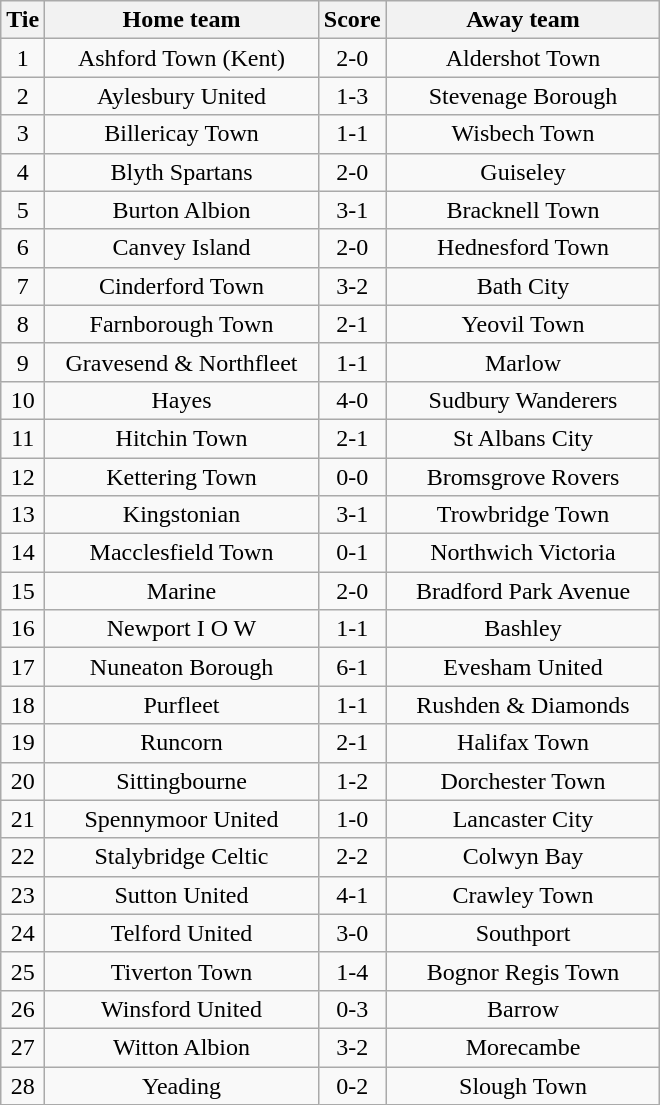<table class="wikitable" style="text-align:center;">
<tr>
<th width=20>Tie</th>
<th width=175>Home team</th>
<th width=20>Score</th>
<th width=175>Away team</th>
</tr>
<tr>
<td>1</td>
<td>Ashford Town (Kent)</td>
<td>2-0</td>
<td>Aldershot Town</td>
</tr>
<tr>
<td>2</td>
<td>Aylesbury United</td>
<td>1-3</td>
<td>Stevenage Borough</td>
</tr>
<tr>
<td>3</td>
<td>Billericay Town</td>
<td>1-1</td>
<td>Wisbech Town</td>
</tr>
<tr>
<td>4</td>
<td>Blyth Spartans</td>
<td>2-0</td>
<td>Guiseley</td>
</tr>
<tr>
<td>5</td>
<td>Burton Albion</td>
<td>3-1</td>
<td>Bracknell Town</td>
</tr>
<tr>
<td>6</td>
<td>Canvey Island</td>
<td>2-0</td>
<td>Hednesford Town</td>
</tr>
<tr>
<td>7</td>
<td>Cinderford Town</td>
<td>3-2</td>
<td>Bath City</td>
</tr>
<tr>
<td>8</td>
<td>Farnborough Town</td>
<td>2-1</td>
<td>Yeovil Town</td>
</tr>
<tr>
<td>9</td>
<td>Gravesend & Northfleet</td>
<td>1-1</td>
<td>Marlow</td>
</tr>
<tr>
<td>10</td>
<td>Hayes</td>
<td>4-0</td>
<td>Sudbury Wanderers</td>
</tr>
<tr>
<td>11</td>
<td>Hitchin Town</td>
<td>2-1</td>
<td>St Albans City</td>
</tr>
<tr>
<td>12</td>
<td>Kettering Town</td>
<td>0-0</td>
<td>Bromsgrove Rovers</td>
</tr>
<tr>
<td>13</td>
<td>Kingstonian</td>
<td>3-1</td>
<td>Trowbridge Town</td>
</tr>
<tr>
<td>14</td>
<td>Macclesfield Town</td>
<td>0-1</td>
<td>Northwich Victoria</td>
</tr>
<tr>
<td>15</td>
<td>Marine</td>
<td>2-0</td>
<td>Bradford Park Avenue</td>
</tr>
<tr>
<td>16</td>
<td>Newport I O W</td>
<td>1-1</td>
<td>Bashley</td>
</tr>
<tr>
<td>17</td>
<td>Nuneaton Borough</td>
<td>6-1</td>
<td>Evesham United</td>
</tr>
<tr>
<td>18</td>
<td>Purfleet</td>
<td>1-1</td>
<td>Rushden & Diamonds</td>
</tr>
<tr>
<td>19</td>
<td>Runcorn</td>
<td>2-1</td>
<td>Halifax Town</td>
</tr>
<tr>
<td>20</td>
<td>Sittingbourne</td>
<td>1-2</td>
<td>Dorchester Town</td>
</tr>
<tr>
<td>21</td>
<td>Spennymoor United</td>
<td>1-0</td>
<td>Lancaster City</td>
</tr>
<tr>
<td>22</td>
<td>Stalybridge Celtic</td>
<td>2-2</td>
<td>Colwyn Bay</td>
</tr>
<tr>
<td>23</td>
<td>Sutton United</td>
<td>4-1</td>
<td>Crawley Town</td>
</tr>
<tr>
<td>24</td>
<td>Telford United</td>
<td>3-0</td>
<td>Southport</td>
</tr>
<tr>
<td>25</td>
<td>Tiverton Town</td>
<td>1-4</td>
<td>Bognor Regis Town</td>
</tr>
<tr>
<td>26</td>
<td>Winsford United</td>
<td>0-3</td>
<td>Barrow</td>
</tr>
<tr>
<td>27</td>
<td>Witton Albion</td>
<td>3-2</td>
<td>Morecambe</td>
</tr>
<tr>
<td>28</td>
<td>Yeading</td>
<td>0-2</td>
<td>Slough Town</td>
</tr>
</table>
